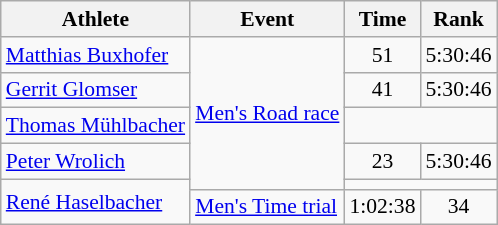<table class=wikitable style=font-size:90%;text-align:center>
<tr>
<th>Athlete</th>
<th>Event</th>
<th>Time</th>
<th>Rank</th>
</tr>
<tr>
<td align=left><a href='#'>Matthias Buxhofer</a></td>
<td align=left rowspan=5><a href='#'>Men's Road race</a></td>
<td>51</td>
<td>5:30:46</td>
</tr>
<tr>
<td align=left><a href='#'>Gerrit Glomser</a></td>
<td>41</td>
<td>5:30:46</td>
</tr>
<tr>
<td align=left><a href='#'>Thomas Mühlbacher</a></td>
<td colspan=2></td>
</tr>
<tr>
<td align=left><a href='#'>Peter Wrolich</a></td>
<td>23</td>
<td>5:30:46</td>
</tr>
<tr>
<td align=left rowspan=2><a href='#'>René Haselbacher</a></td>
<td colspan=2></td>
</tr>
<tr>
<td align=left><a href='#'>Men's Time trial</a></td>
<td>1:02:38</td>
<td>34</td>
</tr>
</table>
